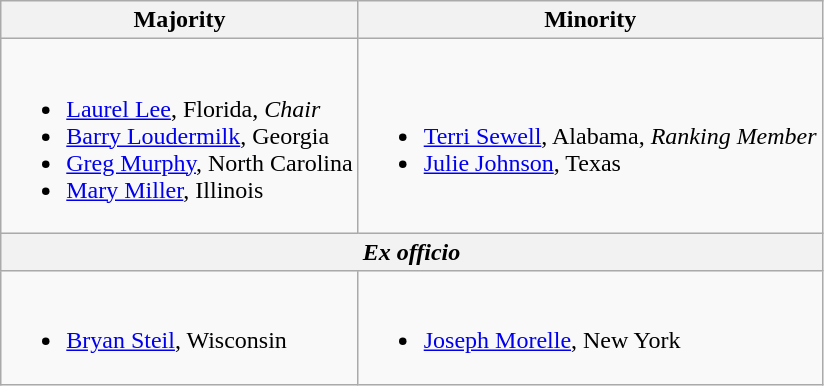<table class=wikitable>
<tr>
<th>Majority</th>
<th>Minority</th>
</tr>
<tr>
<td><br><ul><li><a href='#'>Laurel Lee</a>, Florida, <em>Chair</em></li><li><a href='#'>Barry Loudermilk</a>, Georgia</li><li><a href='#'>Greg Murphy</a>, North Carolina</li><li><a href='#'>Mary Miller</a>, Illinois</li></ul></td>
<td><br><ul><li><a href='#'>Terri Sewell</a>, Alabama, <em>Ranking Member</em></li><li><a href='#'>Julie Johnson</a>, Texas</li></ul></td>
</tr>
<tr>
<th colspan=2><em>Ex officio</em></th>
</tr>
<tr>
<td><br><ul><li><a href='#'>Bryan Steil</a>, Wisconsin</li></ul></td>
<td><br><ul><li><a href='#'>Joseph Morelle</a>, New York</li></ul></td>
</tr>
</table>
